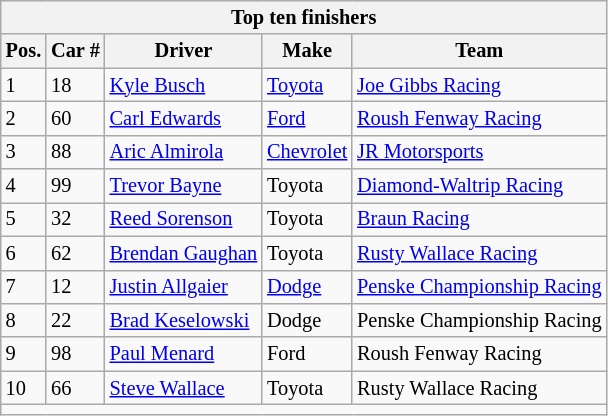<table class="wikitable" style="font-size: 85%;">
<tr>
<th colspan=5 align=center>Top ten finishers</th>
</tr>
<tr>
<th>Pos.</th>
<th>Car #</th>
<th>Driver</th>
<th>Make</th>
<th>Team</th>
</tr>
<tr>
<td>1</td>
<td>18</td>
<td><a href='#'>Kyle Busch</a></td>
<td><a href='#'>Toyota</a></td>
<td><a href='#'>Joe Gibbs Racing</a></td>
</tr>
<tr>
<td>2</td>
<td>60</td>
<td><a href='#'>Carl Edwards</a></td>
<td><a href='#'>Ford</a></td>
<td><a href='#'>Roush Fenway Racing</a></td>
</tr>
<tr>
<td>3</td>
<td>88</td>
<td><a href='#'>Aric Almirola</a></td>
<td><a href='#'>Chevrolet</a></td>
<td><a href='#'>JR Motorsports</a></td>
</tr>
<tr>
<td>4</td>
<td>99</td>
<td><a href='#'>Trevor Bayne</a></td>
<td>Toyota</td>
<td><a href='#'>Diamond-Waltrip Racing</a></td>
</tr>
<tr>
<td>5</td>
<td>32</td>
<td><a href='#'>Reed Sorenson</a></td>
<td>Toyota</td>
<td><a href='#'>Braun Racing</a></td>
</tr>
<tr>
<td>6</td>
<td>62</td>
<td><a href='#'>Brendan Gaughan</a></td>
<td>Toyota</td>
<td><a href='#'>Rusty Wallace Racing</a></td>
</tr>
<tr>
<td>7</td>
<td>12</td>
<td><a href='#'>Justin Allgaier</a></td>
<td><a href='#'>Dodge</a></td>
<td><a href='#'>Penske Championship Racing</a></td>
</tr>
<tr>
<td>8</td>
<td>22</td>
<td><a href='#'>Brad Keselowski</a></td>
<td>Dodge</td>
<td>Penske Championship Racing</td>
</tr>
<tr>
<td>9</td>
<td>98</td>
<td><a href='#'>Paul Menard</a></td>
<td>Ford</td>
<td>Roush Fenway Racing</td>
</tr>
<tr>
<td>10</td>
<td>66</td>
<td><a href='#'>Steve Wallace</a></td>
<td>Toyota</td>
<td>Rusty Wallace Racing</td>
</tr>
<tr>
<td colspan=5 align=center></td>
</tr>
</table>
